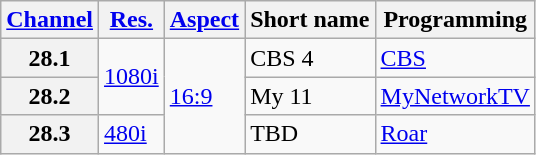<table class="wikitable">
<tr>
<th scope="col"><a href='#'>Channel</a></th>
<th scope="col"><a href='#'>Res.</a></th>
<th scope="col"><a href='#'>Aspect</a></th>
<th scope="col">Short name</th>
<th scope="col">Programming</th>
</tr>
<tr>
<th scope="row">28.1</th>
<td rowspan=2><a href='#'>1080i</a></td>
<td rowspan=3><a href='#'>16:9</a></td>
<td>CBS 4</td>
<td><a href='#'>CBS</a></td>
</tr>
<tr>
<th scope="row">28.2</th>
<td>My 11</td>
<td><a href='#'>MyNetworkTV</a></td>
</tr>
<tr>
<th scope="row">28.3</th>
<td><a href='#'>480i</a></td>
<td>TBD</td>
<td><a href='#'>Roar</a></td>
</tr>
</table>
